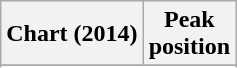<table class="wikitable">
<tr>
<th>Chart (2014)</th>
<th>Peak<br>position</th>
</tr>
<tr>
</tr>
<tr>
</tr>
</table>
